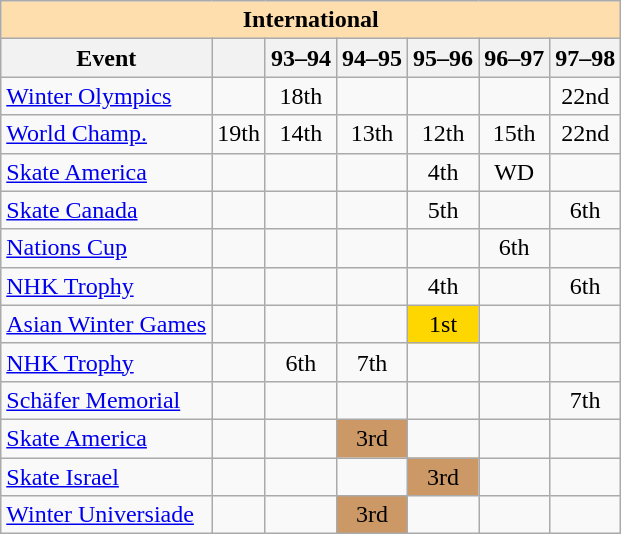<table class="wikitable" style="text-align:center">
<tr>
<th style="background-color: #ffdead; " colspan=7 align=center>International</th>
</tr>
<tr>
<th>Event</th>
<th></th>
<th>93–94</th>
<th>94–95</th>
<th>95–96</th>
<th>96–97</th>
<th>97–98</th>
</tr>
<tr>
<td align=left><a href='#'>Winter Olympics</a></td>
<td></td>
<td>18th</td>
<td></td>
<td></td>
<td></td>
<td>22nd</td>
</tr>
<tr>
<td align=left><a href='#'>World Champ.</a></td>
<td>19th</td>
<td>14th</td>
<td>13th</td>
<td>12th</td>
<td>15th</td>
<td>22nd</td>
</tr>
<tr>
<td align=left> <a href='#'>Skate America</a></td>
<td></td>
<td></td>
<td></td>
<td>4th</td>
<td>WD</td>
<td></td>
</tr>
<tr>
<td align=left> <a href='#'>Skate Canada</a></td>
<td></td>
<td></td>
<td></td>
<td>5th</td>
<td></td>
<td>6th</td>
</tr>
<tr>
<td align=left> <a href='#'>Nations Cup</a></td>
<td></td>
<td></td>
<td></td>
<td></td>
<td>6th</td>
<td></td>
</tr>
<tr>
<td align=left> <a href='#'>NHK Trophy</a></td>
<td></td>
<td></td>
<td></td>
<td>4th</td>
<td></td>
<td>6th</td>
</tr>
<tr>
<td align=left><a href='#'>Asian Winter Games</a></td>
<td></td>
<td></td>
<td></td>
<td bgcolor=gold>1st</td>
<td></td>
<td></td>
</tr>
<tr>
<td align=left><a href='#'>NHK Trophy</a></td>
<td></td>
<td>6th</td>
<td>7th</td>
<td></td>
<td></td>
<td></td>
</tr>
<tr>
<td align=left><a href='#'>Schäfer Memorial</a></td>
<td></td>
<td></td>
<td></td>
<td></td>
<td></td>
<td>7th</td>
</tr>
<tr>
<td align=left><a href='#'>Skate America</a></td>
<td></td>
<td></td>
<td bgcolor=cc9966>3rd</td>
<td></td>
<td></td>
<td></td>
</tr>
<tr>
<td align=left><a href='#'>Skate Israel</a></td>
<td></td>
<td></td>
<td></td>
<td bgcolor=cc9966>3rd</td>
<td></td>
<td></td>
</tr>
<tr>
<td align=left><a href='#'>Winter Universiade</a></td>
<td></td>
<td></td>
<td bgcolor=cc9966>3rd</td>
<td></td>
<td></td>
<td></td>
</tr>
</table>
